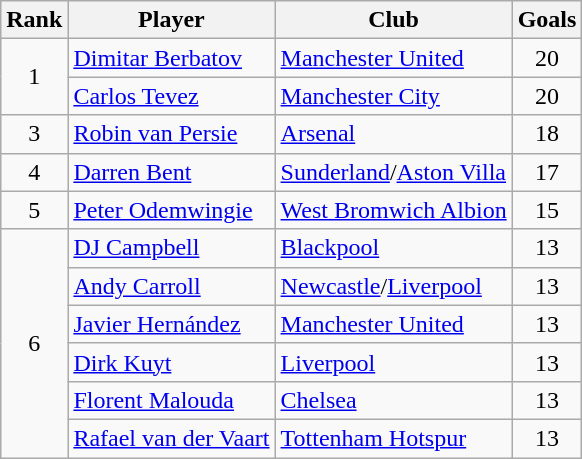<table class="wikitable" style="text-align:center">
<tr>
<th>Rank</th>
<th>Player</th>
<th>Club</th>
<th>Goals<br></th>
</tr>
<tr>
<td rowspan="2">1</td>
<td align="left"> <a href='#'>Dimitar Berbatov</a></td>
<td align="left"><a href='#'>Manchester United</a></td>
<td>20</td>
</tr>
<tr>
<td align="left"> <a href='#'>Carlos Tevez</a></td>
<td align="left"><a href='#'>Manchester City</a></td>
<td>20</td>
</tr>
<tr>
<td rowspan="1">3</td>
<td align="left"> <a href='#'>Robin van Persie</a></td>
<td align="left"><a href='#'>Arsenal</a></td>
<td>18</td>
</tr>
<tr>
<td rowspan="1">4</td>
<td align="left"> <a href='#'>Darren Bent</a></td>
<td align="left"><a href='#'>Sunderland</a>/<a href='#'>Aston Villa</a></td>
<td>17</td>
</tr>
<tr>
<td rowspan="1">5</td>
<td align="left"> <a href='#'>Peter Odemwingie</a></td>
<td align="left"><a href='#'>West Bromwich Albion</a></td>
<td>15</td>
</tr>
<tr>
<td rowspan="6">6</td>
<td align="left"> <a href='#'>DJ Campbell</a></td>
<td align="left"><a href='#'>Blackpool</a></td>
<td>13</td>
</tr>
<tr>
<td align="left"> <a href='#'>Andy Carroll</a></td>
<td align="left"><a href='#'>Newcastle</a>/<a href='#'>Liverpool</a></td>
<td>13</td>
</tr>
<tr>
<td align="left"> <a href='#'>Javier Hernández</a></td>
<td align="left"><a href='#'>Manchester United</a></td>
<td>13</td>
</tr>
<tr>
<td align="left"> <a href='#'>Dirk Kuyt</a></td>
<td align="left"><a href='#'>Liverpool</a></td>
<td>13</td>
</tr>
<tr>
<td align="left"> <a href='#'>Florent Malouda</a></td>
<td align="left"><a href='#'>Chelsea</a></td>
<td>13</td>
</tr>
<tr>
<td align="left"> <a href='#'>Rafael van der Vaart</a></td>
<td align="left"><a href='#'>Tottenham Hotspur</a></td>
<td>13</td>
</tr>
</table>
